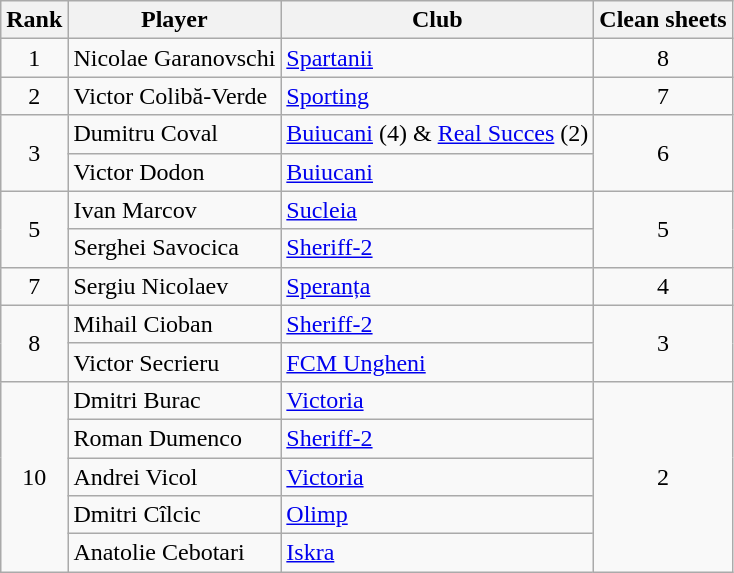<table class="wikitable" style="text-align:center">
<tr>
<th>Rank</th>
<th>Player</th>
<th>Club</th>
<th>Clean sheets</th>
</tr>
<tr>
<td rowspan="1">1</td>
<td align="left"> Nicolae Garanovschi</td>
<td align="left"><a href='#'>Spartanii</a></td>
<td rowspan="1">8</td>
</tr>
<tr>
<td rowspan="1">2</td>
<td align="left"> Victor Colibă-Verde</td>
<td align="left"><a href='#'>Sporting</a></td>
<td rowspan="1">7</td>
</tr>
<tr>
<td rowspan="2">3</td>
<td align="left"> Dumitru Coval</td>
<td><a href='#'>Buiucani</a> (4) & <a href='#'>Real Succes</a> (2)</td>
<td rowspan="2">6</td>
</tr>
<tr>
<td align="left"> Victor Dodon</td>
<td align="left"><a href='#'>Buiucani</a></td>
</tr>
<tr>
<td rowspan="2">5</td>
<td align="left"> Ivan Marcov</td>
<td align="left"><a href='#'>Sucleia</a></td>
<td rowspan="2">5</td>
</tr>
<tr>
<td align="left"> Serghei Savocica</td>
<td align="left"><a href='#'>Sheriff-2</a></td>
</tr>
<tr>
<td rowspan="1">7</td>
<td align="left"> Sergiu Nicolaev</td>
<td align="left"><a href='#'>Speranța</a></td>
<td rowspan="1">4</td>
</tr>
<tr>
<td rowspan="2">8</td>
<td align="left"> Mihail Cioban</td>
<td align="left"><a href='#'>Sheriff-2</a></td>
<td rowspan="2">3</td>
</tr>
<tr>
<td align="left"> Victor Secrieru</td>
<td align="left"><a href='#'>FCM Ungheni</a></td>
</tr>
<tr>
<td rowspan="5">10</td>
<td align="left"> Dmitri Burac</td>
<td align="left"><a href='#'>Victoria</a></td>
<td rowspan="5">2</td>
</tr>
<tr>
<td align="left"> Roman Dumenco</td>
<td align="left"><a href='#'>Sheriff-2</a></td>
</tr>
<tr>
<td align="left"> Andrei Vicol</td>
<td align="left"><a href='#'>Victoria</a></td>
</tr>
<tr>
<td align="left"> Dmitri Cîlcic</td>
<td align="left"><a href='#'>Olimp</a></td>
</tr>
<tr>
<td align="left"> Anatolie Cebotari</td>
<td align="left"><a href='#'>Iskra</a></td>
</tr>
</table>
